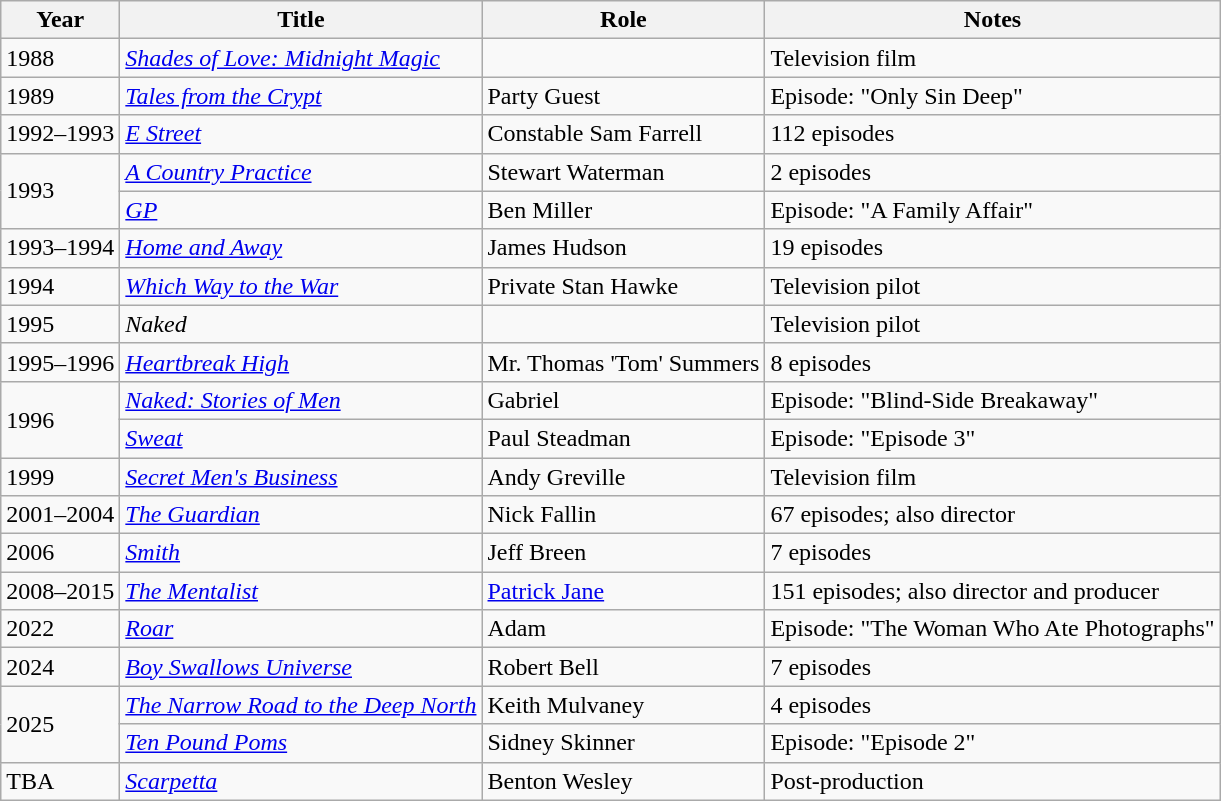<table class="wikitable">
<tr>
<th scope="col">Year</th>
<th scope="col">Title</th>
<th scope="col">Role</th>
<th scope="col">Notes</th>
</tr>
<tr>
<td scope="row">1988</td>
<td><em><a href='#'>Shades of Love: Midnight Magic</a></em></td>
<td></td>
<td>Television film</td>
</tr>
<tr>
<td scope="row">1989</td>
<td><em><a href='#'>Tales from the Crypt</a></em></td>
<td>Party Guest</td>
<td>Episode: "Only Sin Deep"</td>
</tr>
<tr>
<td scope="row">1992–1993</td>
<td><em><a href='#'>E Street</a></em></td>
<td>Constable Sam Farrell</td>
<td>112 episodes</td>
</tr>
<tr>
<td rowspan="2" scope="row">1993</td>
<td><em><a href='#'>A Country Practice</a></em></td>
<td>Stewart Waterman</td>
<td>2 episodes</td>
</tr>
<tr>
<td><a href='#'><em>GP</em></a></td>
<td>Ben Miller</td>
<td>Episode: "A Family Affair"</td>
</tr>
<tr>
<td scope="row">1993–1994</td>
<td><em><a href='#'>Home and Away</a></em></td>
<td>James Hudson</td>
<td>19 episodes</td>
</tr>
<tr>
<td scope="row">1994</td>
<td><em><a href='#'>Which Way to the War</a></em></td>
<td>Private Stan Hawke</td>
<td>Television pilot</td>
</tr>
<tr>
<td scope="row">1995</td>
<td><em>Naked</em></td>
<td></td>
<td>Television pilot</td>
</tr>
<tr>
<td scope="row">1995–1996</td>
<td><em><a href='#'>Heartbreak High</a></em></td>
<td>Mr. Thomas 'Tom' Summers</td>
<td>8 episodes</td>
</tr>
<tr>
<td rowspan="2" scope="row">1996</td>
<td><em><a href='#'>Naked: Stories of Men</a></em></td>
<td>Gabriel</td>
<td>Episode: "Blind-Side Breakaway"</td>
</tr>
<tr>
<td><em><a href='#'>Sweat</a></em></td>
<td>Paul Steadman</td>
<td>Episode: "Episode 3"</td>
</tr>
<tr>
<td scope="row">1999</td>
<td><em><a href='#'>Secret Men's Business</a></em></td>
<td>Andy Greville</td>
<td>Television film</td>
</tr>
<tr>
<td scope="row">2001–2004</td>
<td><em><a href='#'>The Guardian</a></em></td>
<td>Nick Fallin</td>
<td>67 episodes; also director</td>
</tr>
<tr>
<td scope="row">2006</td>
<td><em><a href='#'>Smith</a></em></td>
<td>Jeff Breen</td>
<td>7 episodes</td>
</tr>
<tr>
<td scope="row">2008–2015</td>
<td><em><a href='#'>The Mentalist</a></em></td>
<td><a href='#'>Patrick Jane</a></td>
<td>151 episodes; also director and producer</td>
</tr>
<tr>
<td scope="row">2022</td>
<td><a href='#'><em>Roar</em></a></td>
<td>Adam</td>
<td>Episode: "The Woman Who Ate Photographs"</td>
</tr>
<tr>
<td scope="row">2024</td>
<td><em><a href='#'>Boy Swallows Universe</a></em></td>
<td>Robert Bell</td>
<td>7 episodes</td>
</tr>
<tr>
<td rowspan="2" scope="row">2025</td>
<td><em><a href='#'>The Narrow Road to the Deep North</a></em></td>
<td>Keith Mulvaney</td>
<td>4 episodes</td>
</tr>
<tr>
<td><em><a href='#'>Ten Pound Poms</a></em></td>
<td>Sidney Skinner</td>
<td>Episode: "Episode 2"</td>
</tr>
<tr>
<td scope="row">TBA</td>
<td><em><a href='#'>Scarpetta</a></em></td>
<td>Benton Wesley</td>
<td>Post-production</td>
</tr>
</table>
